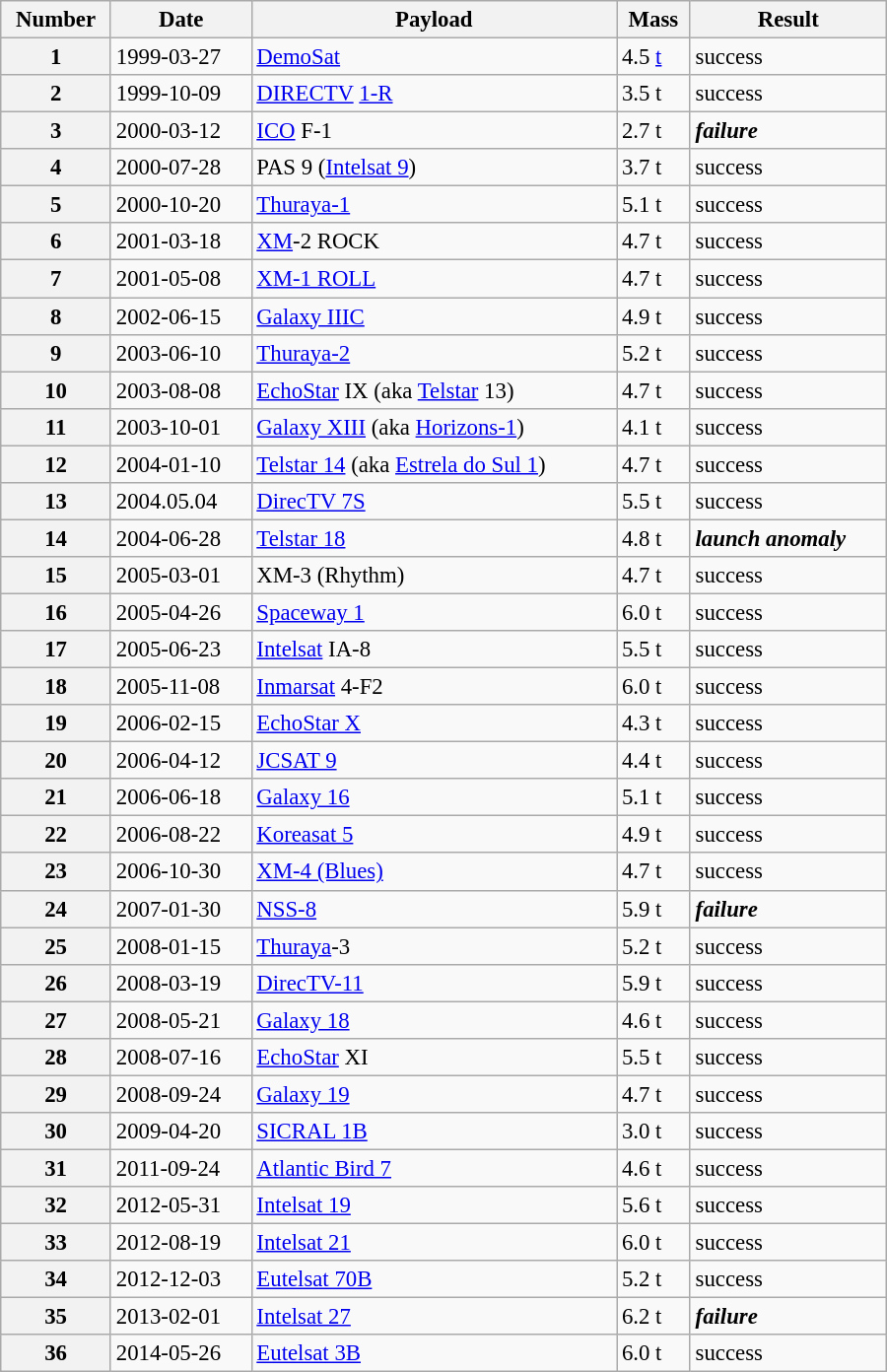<table class="wikitable sortable" style="font-size:95%;" width="600px">
<tr>
<th>Number</th>
<th>Date</th>
<th>Payload</th>
<th>Mass</th>
<th>Result</th>
</tr>
<tr>
<th>1</th>
<td>1999-03-27</td>
<td><a href='#'>DemoSat</a></td>
<td>4.5 <a href='#'>t</a></td>
<td>success</td>
</tr>
<tr>
<th>2</th>
<td>1999-10-09</td>
<td><a href='#'>DIRECTV</a> <a href='#'>1-R</a></td>
<td>3.5 t</td>
<td>success</td>
</tr>
<tr>
<th>3</th>
<td>2000-03-12</td>
<td><a href='#'>ICO</a> F-1</td>
<td>2.7 t</td>
<td><strong><em>failure</em></strong></td>
</tr>
<tr>
<th>4</th>
<td>2000-07-28</td>
<td>PAS 9 (<a href='#'>Intelsat 9</a>)</td>
<td>3.7 t</td>
<td>success</td>
</tr>
<tr>
<th>5</th>
<td>2000-10-20</td>
<td><a href='#'>Thuraya-1</a></td>
<td>5.1 t</td>
<td>success</td>
</tr>
<tr>
<th>6</th>
<td>2001-03-18</td>
<td><a href='#'>XM</a>-2 ROCK</td>
<td>4.7 t</td>
<td>success</td>
</tr>
<tr>
<th>7</th>
<td>2001-05-08</td>
<td><a href='#'>XM-1 ROLL</a></td>
<td>4.7 t</td>
<td>success</td>
</tr>
<tr>
<th>8</th>
<td>2002-06-15</td>
<td><a href='#'>Galaxy IIIC</a></td>
<td>4.9 t</td>
<td>success</td>
</tr>
<tr>
<th>9</th>
<td>2003-06-10</td>
<td><a href='#'>Thuraya-2</a></td>
<td>5.2 t</td>
<td>success</td>
</tr>
<tr>
<th>10</th>
<td>2003-08-08</td>
<td><a href='#'>EchoStar</a> IX (aka <a href='#'>Telstar</a> 13)</td>
<td>4.7 t</td>
<td>success</td>
</tr>
<tr>
<th>11</th>
<td>2003-10-01</td>
<td><a href='#'>Galaxy XIII</a> (aka <a href='#'>Horizons-1</a>)</td>
<td>4.1 t</td>
<td>success</td>
</tr>
<tr>
<th>12</th>
<td>2004-01-10</td>
<td><a href='#'>Telstar 14</a> (aka <a href='#'>Estrela do Sul 1</a>)</td>
<td>4.7 t</td>
<td>success</td>
</tr>
<tr>
<th>13</th>
<td>2004.05.04</td>
<td><a href='#'>DirecTV 7S</a></td>
<td>5.5 t</td>
<td>success</td>
</tr>
<tr>
<th>14</th>
<td>2004-06-28</td>
<td><a href='#'>Telstar 18</a></td>
<td>4.8 t</td>
<td><strong><em>launch anomaly</em></strong></td>
</tr>
<tr>
<th>15</th>
<td>2005-03-01</td>
<td>XM-3 (Rhythm)</td>
<td>4.7 t</td>
<td>success</td>
</tr>
<tr>
<th>16</th>
<td>2005-04-26</td>
<td><a href='#'>Spaceway 1</a></td>
<td>6.0 t</td>
<td>success</td>
</tr>
<tr>
<th>17</th>
<td>2005-06-23</td>
<td><a href='#'>Intelsat</a> IA-8</td>
<td>5.5 t</td>
<td>success</td>
</tr>
<tr>
<th>18</th>
<td>2005-11-08</td>
<td><a href='#'>Inmarsat</a> 4-F2</td>
<td>6.0 t</td>
<td>success</td>
</tr>
<tr>
<th>19</th>
<td>2006-02-15</td>
<td><a href='#'>EchoStar X</a></td>
<td>4.3 t</td>
<td>success</td>
</tr>
<tr>
<th>20</th>
<td>2006-04-12</td>
<td><a href='#'>JCSAT 9</a></td>
<td>4.4 t</td>
<td>success</td>
</tr>
<tr>
<th>21</th>
<td>2006-06-18</td>
<td><a href='#'>Galaxy 16</a></td>
<td>5.1 t</td>
<td>success</td>
</tr>
<tr>
<th>22</th>
<td>2006-08-22</td>
<td><a href='#'>Koreasat 5</a></td>
<td>4.9 t</td>
<td>success</td>
</tr>
<tr>
<th>23</th>
<td>2006-10-30</td>
<td><a href='#'>XM-4 (Blues)</a></td>
<td>4.7 t</td>
<td>success</td>
</tr>
<tr>
<th>24</th>
<td>2007-01-30</td>
<td><a href='#'>NSS-8</a></td>
<td>5.9 t</td>
<td><strong><em>failure</em></strong></td>
</tr>
<tr>
<th>25</th>
<td>2008-01-15</td>
<td><a href='#'>Thuraya</a>-3</td>
<td>5.2 t</td>
<td>success</td>
</tr>
<tr>
<th>26</th>
<td>2008-03-19</td>
<td><a href='#'>DirecTV-11</a></td>
<td>5.9 t</td>
<td>success</td>
</tr>
<tr>
<th>27</th>
<td>2008-05-21</td>
<td><a href='#'>Galaxy 18</a></td>
<td>4.6 t</td>
<td>success</td>
</tr>
<tr>
<th>28</th>
<td>2008-07-16</td>
<td><a href='#'>EchoStar</a> XI</td>
<td>5.5 t</td>
<td>success</td>
</tr>
<tr>
<th>29</th>
<td>2008-09-24</td>
<td><a href='#'>Galaxy 19</a></td>
<td>4.7 t</td>
<td>success</td>
</tr>
<tr>
<th>30</th>
<td>2009-04-20</td>
<td><a href='#'>SICRAL 1B</a></td>
<td>3.0 t</td>
<td>success</td>
</tr>
<tr>
<th>31</th>
<td>2011-09-24</td>
<td><a href='#'>Atlantic Bird 7</a></td>
<td>4.6 t</td>
<td>success</td>
</tr>
<tr>
<th>32</th>
<td>2012-05-31</td>
<td><a href='#'>Intelsat 19</a></td>
<td>5.6 t</td>
<td>success</td>
</tr>
<tr>
<th>33</th>
<td>2012-08-19</td>
<td><a href='#'>Intelsat 21</a></td>
<td>6.0 t</td>
<td>success</td>
</tr>
<tr>
<th>34</th>
<td>2012-12-03</td>
<td><a href='#'>Eutelsat 70B</a></td>
<td>5.2 t</td>
<td>success</td>
</tr>
<tr>
<th>35</th>
<td>2013-02-01</td>
<td><a href='#'>Intelsat 27</a></td>
<td>6.2 t</td>
<td><strong><em>failure</em></strong></td>
</tr>
<tr>
<th>36</th>
<td>2014-05-26</td>
<td><a href='#'>Eutelsat 3B</a></td>
<td>6.0 t</td>
<td>success</td>
</tr>
</table>
